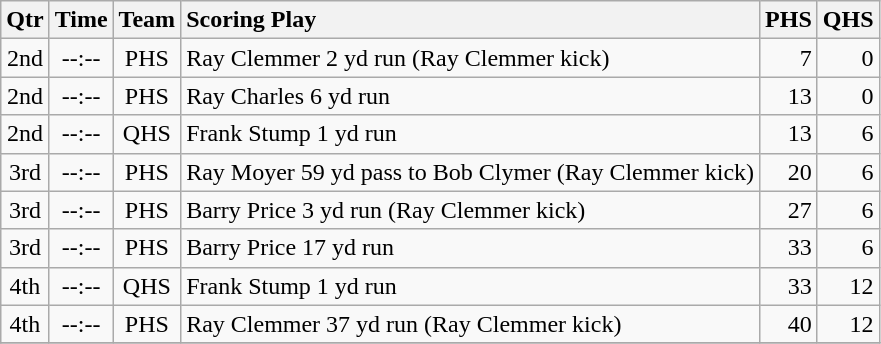<table class="wikitable">
<tr>
<th style="text-align: center;">Qtr</th>
<th style="text-align: center;">Time</th>
<th style="text-align: center;">Team</th>
<th style="text-align: left;">Scoring Play</th>
<th style="text-align: right;">PHS</th>
<th style="text-align: right;">QHS</th>
</tr>
<tr>
<td style="text-align: center;">2nd</td>
<td style="text-align: center;">--:--</td>
<td style="text-align: center;">PHS</td>
<td style="text-align: left;">Ray Clemmer 2 yd run (Ray Clemmer kick)</td>
<td style="text-align: right;">7</td>
<td style="text-align: right;">0</td>
</tr>
<tr>
<td style="text-align: center;">2nd</td>
<td style="text-align: center;">--:--</td>
<td style="text-align: center;">PHS</td>
<td style="text-align: left;">Ray Charles 6 yd run</td>
<td style="text-align: right;">13</td>
<td style="text-align: right;">0</td>
</tr>
<tr>
<td style="text-align: center;">2nd</td>
<td style="text-align: center;">--:--</td>
<td style="text-align: center;">QHS</td>
<td style="text-align: left;">Frank Stump 1 yd run</td>
<td style="text-align: right;">13</td>
<td style="text-align: right;">6</td>
</tr>
<tr>
<td style="text-align: center;">3rd</td>
<td style="text-align: center;">--:--</td>
<td style="text-align: center;">PHS</td>
<td style="text-align: left;">Ray Moyer 59 yd pass to Bob Clymer (Ray Clemmer kick)</td>
<td style="text-align: right;">20</td>
<td style="text-align: right;">6</td>
</tr>
<tr>
<td style="text-align: center;">3rd</td>
<td style="text-align: center;">--:--</td>
<td style="text-align: center;">PHS</td>
<td style="text-align: left;">Barry Price 3 yd run (Ray Clemmer kick)</td>
<td style="text-align: right;">27</td>
<td style="text-align: right;">6</td>
</tr>
<tr>
<td style="text-align: center;">3rd</td>
<td style="text-align: center;">--:--</td>
<td style="text-align: center;">PHS</td>
<td style="text-align: left;">Barry Price 17 yd run</td>
<td style="text-align: right;">33</td>
<td style="text-align: right;">6</td>
</tr>
<tr>
<td style="text-align: center;">4th</td>
<td style="text-align: center;">--:--</td>
<td style="text-align: center;">QHS</td>
<td style="text-align: left;">Frank Stump 1 yd run</td>
<td style="text-align: right;">33</td>
<td style="text-align: right;">12</td>
</tr>
<tr>
<td style="text-align: center;">4th</td>
<td style="text-align: center;">--:--</td>
<td style="text-align: center;">PHS</td>
<td style="text-align: left;">Ray Clemmer 37 yd run (Ray Clemmer kick)</td>
<td style="text-align: right;">40</td>
<td style="text-align: right;">12</td>
</tr>
<tr>
</tr>
</table>
